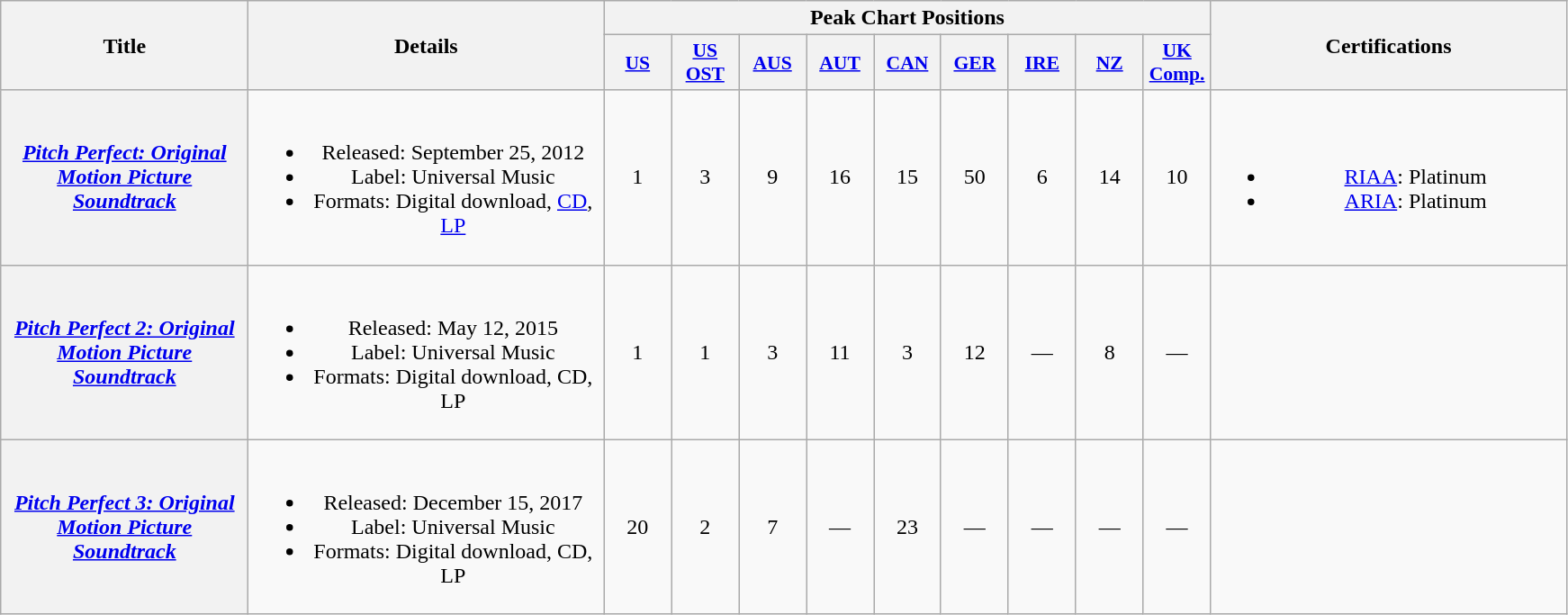<table class="wikitable plainrowheaders" style="text-align:center;">
<tr>
<th scope="col" rowspan="2" style="width:11em;">Title</th>
<th scope="col" rowspan="2" style="width:16em;">Details</th>
<th scope="col" colspan="9" style="width:11em;">Peak Chart Positions</th>
<th scope="col" rowspan="2" style="width:16em;">Certifications</th>
</tr>
<tr>
<th scope="col" style="width:3em;font-size:90%;"><a href='#'>US</a></th>
<th scope="col" style="width:3em;font-size:90%;"><a href='#'>US<br>OST</a></th>
<th scope="col" style="width:3em;font-size:90%;"><a href='#'>AUS</a></th>
<th scope="col" style="width:3em;font-size:90%;"><a href='#'>AUT</a></th>
<th scope="col" style="width:3em;font-size:90%;"><a href='#'>CAN</a></th>
<th scope="col" style="width:3em;font-size:90%;"><a href='#'>GER</a></th>
<th scope="col" style="width:3em;font-size:90%;"><a href='#'>IRE</a></th>
<th scope="col" style="width:3em;font-size:90%;"><a href='#'>NZ</a></th>
<th scope="col" style="width:3em;font-size:90%;"><a href='#'>UK Comp.</a></th>
</tr>
<tr>
<th scope="row"><em><a href='#'>Pitch Perfect: Original Motion Picture Soundtrack</a></em></th>
<td><br><ul><li>Released: September 25, 2012</li><li>Label: Universal Music</li><li>Formats: Digital download, <a href='#'>CD</a>, <a href='#'>LP</a></li></ul></td>
<td>1</td>
<td>3</td>
<td>9</td>
<td>16</td>
<td>15</td>
<td>50</td>
<td>6</td>
<td>14</td>
<td>10</td>
<td><br><ul><li><a href='#'>RIAA</a>: Platinum</li><li><a href='#'>ARIA</a>: Platinum</li></ul></td>
</tr>
<tr>
<th scope="row"><em><a href='#'>Pitch Perfect 2: Original Motion Picture Soundtrack</a></em></th>
<td><br><ul><li>Released: May 12, 2015</li><li>Label: Universal Music</li><li>Formats: Digital download, CD, LP</li></ul></td>
<td>1</td>
<td>1</td>
<td>3</td>
<td>11</td>
<td>3</td>
<td>12</td>
<td>—</td>
<td>8</td>
<td>—</td>
<td></td>
</tr>
<tr>
<th scope="row"><em><a href='#'>Pitch Perfect 3: Original Motion Picture Soundtrack</a></em></th>
<td><br><ul><li>Released: December 15, 2017</li><li>Label: Universal Music</li><li>Formats: Digital download, CD, LP</li></ul></td>
<td>20</td>
<td>2</td>
<td>7</td>
<td>—</td>
<td>23</td>
<td>—</td>
<td>—</td>
<td>—</td>
<td>—</td>
<td></td>
</tr>
</table>
